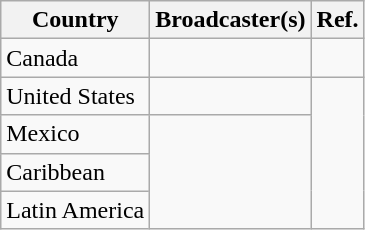<table class="wikitable">
<tr>
<th>Country</th>
<th>Broadcaster(s)</th>
<th>Ref.</th>
</tr>
<tr>
<td>Canada</td>
<td></td>
<td></td>
</tr>
<tr>
<td>United States</td>
<td></td>
<td rowspan="4"></td>
</tr>
<tr>
<td>Mexico</td>
<td rowspan="3"></td>
</tr>
<tr>
<td>Caribbean</td>
</tr>
<tr>
<td>Latin America</td>
</tr>
</table>
